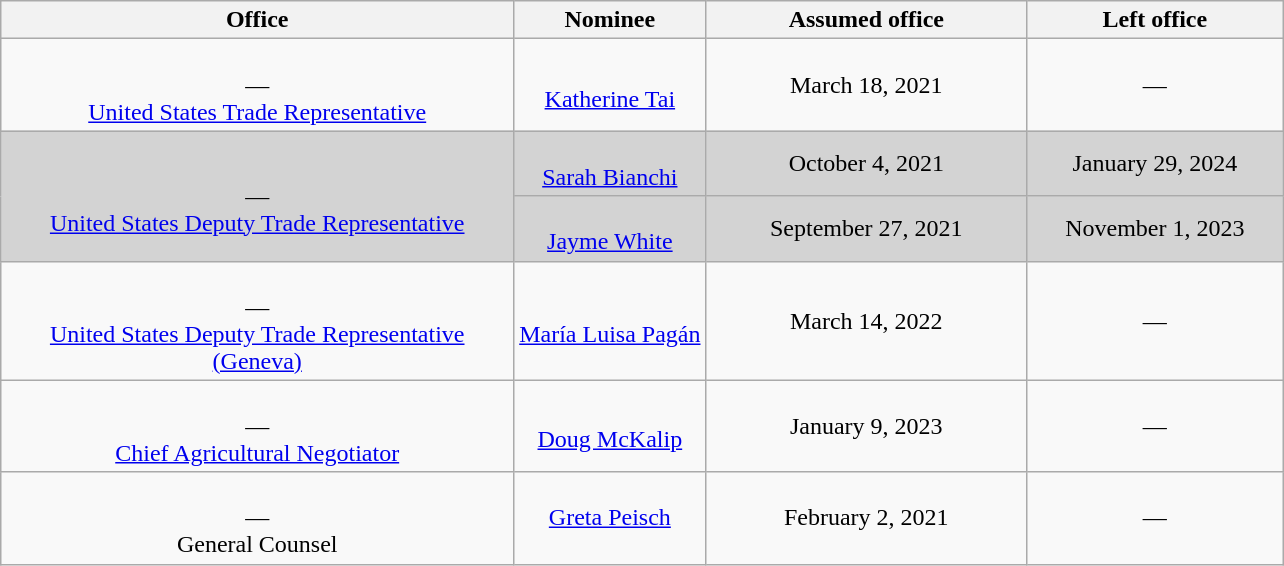<table class="wikitable sortable" style="text-align:center">
<tr>
<th style="width:40%;">Office</th>
<th style="width:15%;">Nominee</th>
<th style="width:25%;" data-sort-type="date">Assumed office</th>
<th style="width:20%;" data-sort-type="date">Left office</th>
</tr>
<tr>
<td><br>—<br><a href='#'>United States Trade Representative</a></td>
<td><br><a href='#'>Katherine Tai</a></td>
<td>March 18, 2021<br></td>
<td>—</td>
</tr>
<tr style="background:lightgray;">
<td rowspan="2"><br>—<br><a href='#'>United States Deputy Trade Representative</a></td>
<td><br><a href='#'>Sarah Bianchi</a></td>
<td>October 4, 2021<br></td>
<td>January 29, 2024</td>
</tr>
<tr style="background:lightgray;">
<td><br><a href='#'>Jayme White</a></td>
<td>September 27, 2021<br></td>
<td>November 1, 2023</td>
</tr>
<tr>
<td><br>—<br><a href='#'>United States Deputy Trade Representative<br>(Geneva)</a></td>
<td><br><a href='#'>María Luisa Pagán</a></td>
<td>March 14, 2022<br></td>
<td>—</td>
</tr>
<tr>
<td><br>—<br><a href='#'>Chief Agricultural Negotiator</a></td>
<td><br><a href='#'>Doug McKalip</a></td>
<td>January 9, 2023<br></td>
<td>—</td>
</tr>
<tr>
<td><br>—<br>General Counsel</td>
<td><a href='#'>Greta Peisch</a></td>
<td>February 2, 2021</td>
<td>—</td>
</tr>
</table>
